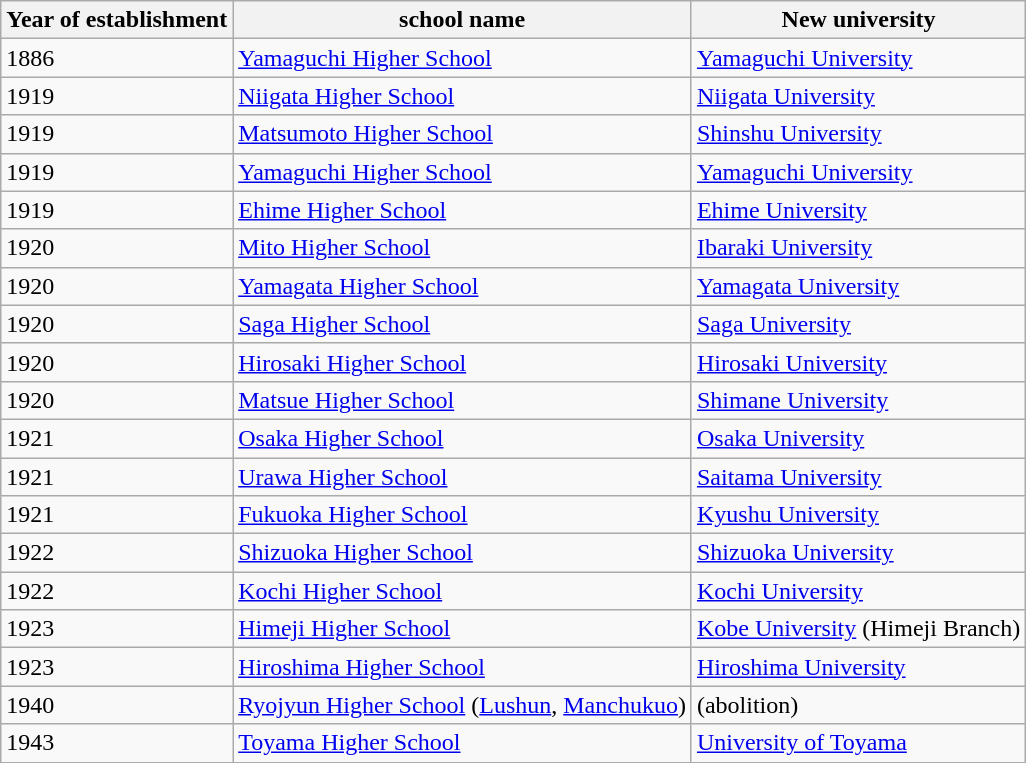<table class="wikitable">
<tr>
<th>Year of establishment</th>
<th>school name</th>
<th>New university</th>
</tr>
<tr>
<td>1886</td>
<td><a href='#'>Yamaguchi Higher School</a></td>
<td><a href='#'>Yamaguchi University</a></td>
</tr>
<tr>
<td>1919</td>
<td><a href='#'>Niigata Higher School</a></td>
<td><a href='#'>Niigata University</a></td>
</tr>
<tr>
<td>1919</td>
<td><a href='#'>Matsumoto Higher School</a></td>
<td><a href='#'>Shinshu University</a></td>
</tr>
<tr>
<td>1919</td>
<td><a href='#'>Yamaguchi Higher School</a></td>
<td><a href='#'>Yamaguchi University</a></td>
</tr>
<tr>
<td>1919</td>
<td><a href='#'>Ehime Higher School</a></td>
<td><a href='#'>Ehime University</a></td>
</tr>
<tr>
<td>1920</td>
<td><a href='#'>Mito Higher School</a></td>
<td><a href='#'>Ibaraki University</a></td>
</tr>
<tr>
<td>1920</td>
<td><a href='#'>Yamagata Higher School</a></td>
<td><a href='#'>Yamagata University</a></td>
</tr>
<tr>
<td>1920</td>
<td><a href='#'>Saga Higher School</a></td>
<td><a href='#'>Saga University</a></td>
</tr>
<tr>
<td>1920</td>
<td><a href='#'>Hirosaki Higher School</a></td>
<td><a href='#'>Hirosaki University</a></td>
</tr>
<tr>
<td>1920</td>
<td><a href='#'>Matsue Higher School</a></td>
<td><a href='#'>Shimane University</a></td>
</tr>
<tr>
<td>1921</td>
<td><a href='#'>Osaka Higher School</a></td>
<td><a href='#'>Osaka University</a></td>
</tr>
<tr>
<td>1921</td>
<td><a href='#'>Urawa Higher School</a></td>
<td><a href='#'>Saitama University</a></td>
</tr>
<tr>
<td>1921</td>
<td><a href='#'>Fukuoka Higher School</a></td>
<td><a href='#'>Kyushu University</a></td>
</tr>
<tr>
<td>1922</td>
<td><a href='#'>Shizuoka Higher School</a></td>
<td><a href='#'>Shizuoka University</a></td>
</tr>
<tr>
<td>1922</td>
<td><a href='#'>Kochi Higher School</a></td>
<td><a href='#'>Kochi University</a></td>
</tr>
<tr>
<td>1923</td>
<td><a href='#'>Himeji Higher School</a></td>
<td><a href='#'>Kobe University</a> (Himeji Branch)</td>
</tr>
<tr>
<td>1923</td>
<td><a href='#'>Hiroshima Higher School</a></td>
<td><a href='#'>Hiroshima University</a></td>
</tr>
<tr>
<td>1940</td>
<td><a href='#'>Ryojyun Higher School</a> (<a href='#'>Lushun</a>, <a href='#'>Manchukuo</a>)</td>
<td>(abolition)</td>
</tr>
<tr>
<td>1943</td>
<td><a href='#'>Toyama Higher School</a></td>
<td><a href='#'>University of Toyama</a></td>
</tr>
</table>
